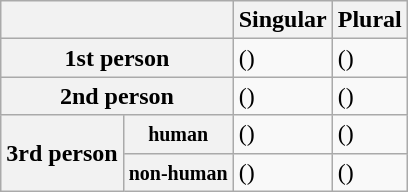<table class="wikitable">
<tr>
<th colspan=2></th>
<th>Singular</th>
<th>Plural</th>
</tr>
<tr>
<th colspan=2>1st person</th>
<td> ()</td>
<td> ()</td>
</tr>
<tr>
<th colspan=2>2nd person</th>
<td> ()</td>
<td> ()</td>
</tr>
<tr>
<th rowspan=2>3rd person</th>
<th><small>human</small></th>
<td> ()</td>
<td> ()</td>
</tr>
<tr>
<th><small>non-human</small></th>
<td> ()</td>
<td> ()</td>
</tr>
</table>
